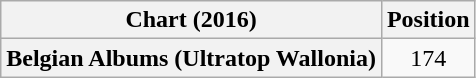<table class="wikitable plainrowheaders" style="text-align:center">
<tr>
<th scope="col">Chart (2016)</th>
<th scope="col">Position</th>
</tr>
<tr>
<th scope="row">Belgian Albums (Ultratop Wallonia)</th>
<td>174</td>
</tr>
</table>
